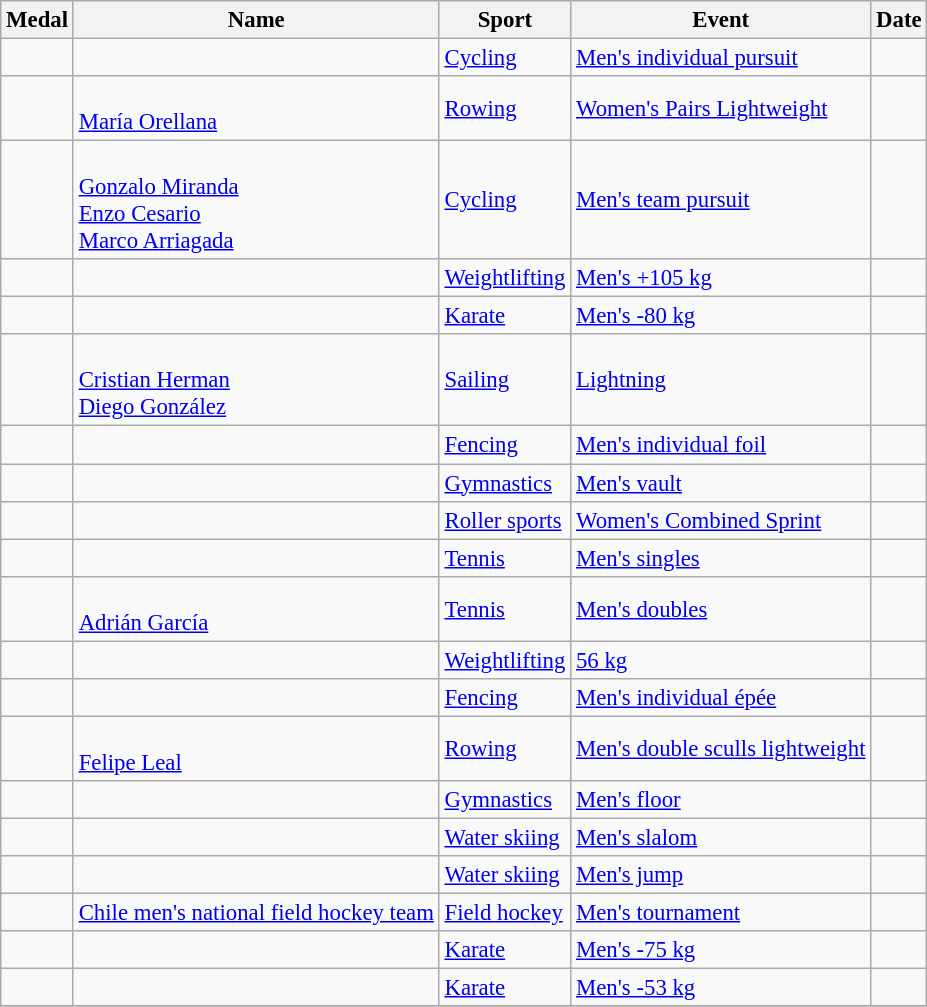<table class="wikitable sortable" border="1" style="font-size:95%">
<tr>
<th>Medal</th>
<th>Name</th>
<th>Sport</th>
<th>Event</th>
<th>Date</th>
</tr>
<tr>
<td></td>
<td></td>
<td><a href='#'>Cycling</a></td>
<td><a href='#'>Men's individual pursuit</a></td>
<td></td>
</tr>
<tr>
<td></td>
<td><br><a href='#'>María Orellana</a></td>
<td><a href='#'>Rowing</a></td>
<td><a href='#'>Women's Pairs Lightweight</a></td>
<td></td>
</tr>
<tr>
<td></td>
<td><br><a href='#'>Gonzalo Miranda</a><br><a href='#'>Enzo Cesario</a><br><a href='#'>Marco Arriagada</a></td>
<td><a href='#'>Cycling</a></td>
<td><a href='#'>Men's team pursuit</a></td>
<td></td>
</tr>
<tr>
<td></td>
<td></td>
<td><a href='#'>Weightlifting</a></td>
<td><a href='#'>Men's +105 kg</a></td>
<td></td>
</tr>
<tr>
<td></td>
<td></td>
<td><a href='#'>Karate</a></td>
<td><a href='#'>Men's -80 kg</a></td>
<td></td>
</tr>
<tr>
<td></td>
<td><br><a href='#'>Cristian Herman</a><br><a href='#'>Diego González</a></td>
<td><a href='#'>Sailing</a></td>
<td><a href='#'>Lightning</a></td>
<td></td>
</tr>
<tr>
<td></td>
<td></td>
<td><a href='#'>Fencing</a></td>
<td><a href='#'>Men's individual foil</a></td>
<td></td>
</tr>
<tr>
<td></td>
<td></td>
<td><a href='#'>Gymnastics</a></td>
<td><a href='#'>Men's vault</a></td>
<td></td>
</tr>
<tr>
<td></td>
<td></td>
<td><a href='#'>Roller sports</a></td>
<td><a href='#'>Women's Combined Sprint</a></td>
<td></td>
</tr>
<tr>
<td></td>
<td></td>
<td><a href='#'>Tennis</a></td>
<td><a href='#'>Men's singles</a></td>
<td></td>
</tr>
<tr>
<td></td>
<td><br><a href='#'>Adrián García</a></td>
<td><a href='#'>Tennis</a></td>
<td><a href='#'>Men's doubles</a></td>
<td></td>
</tr>
<tr>
<td></td>
<td></td>
<td><a href='#'>Weightlifting</a></td>
<td><a href='#'>56 kg</a></td>
<td></td>
</tr>
<tr>
<td></td>
<td></td>
<td><a href='#'>Fencing</a></td>
<td><a href='#'>Men's individual épée</a></td>
<td></td>
</tr>
<tr>
<td></td>
<td><br><a href='#'>Felipe Leal</a></td>
<td><a href='#'>Rowing</a></td>
<td><a href='#'>Men's double sculls lightweight</a></td>
<td></td>
</tr>
<tr>
<td></td>
<td></td>
<td><a href='#'>Gymnastics</a></td>
<td><a href='#'>Men's floor</a></td>
<td></td>
</tr>
<tr>
<td></td>
<td></td>
<td><a href='#'>Water skiing</a></td>
<td><a href='#'>Men's slalom</a></td>
<td></td>
</tr>
<tr>
<td></td>
<td></td>
<td><a href='#'>Water skiing</a></td>
<td><a href='#'>Men's jump</a></td>
<td></td>
</tr>
<tr>
<td></td>
<td><a href='#'>Chile men's national field hockey team</a></td>
<td><a href='#'>Field hockey</a></td>
<td><a href='#'>Men's tournament</a></td>
<td></td>
</tr>
<tr>
<td></td>
<td></td>
<td><a href='#'>Karate</a></td>
<td><a href='#'>Men's -75 kg</a></td>
<td></td>
</tr>
<tr>
<td></td>
<td></td>
<td><a href='#'>Karate</a></td>
<td><a href='#'>Men's -53 kg</a></td>
<td></td>
</tr>
<tr>
</tr>
</table>
